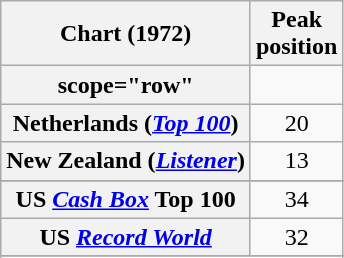<table class="wikitable sortable plainrowheaders" style="text-align:center;">
<tr>
<th>Chart (1972)</th>
<th>Peak<br>position</th>
</tr>
<tr>
<th>scope="row"</th>
</tr>
<tr>
<th scope="row">Netherlands (<em><a href='#'>Top 100</a></em>)</th>
<td style="text-align:center;">20</td>
</tr>
<tr>
<th scope="row">New Zealand (<em><a href='#'>Listener</a></em>)</th>
<td style="text-align:center;">13</td>
</tr>
<tr>
</tr>
<tr>
</tr>
<tr>
<th scope="row">US <em><a href='#'>Cash Box</a></em> Top 100</th>
<td align="center">34</td>
</tr>
<tr>
<th scope="row">US <em><a href='#'>Record World</a></em></th>
<td align="center">32</td>
</tr>
<tr>
</tr>
<tr>
</tr>
</table>
